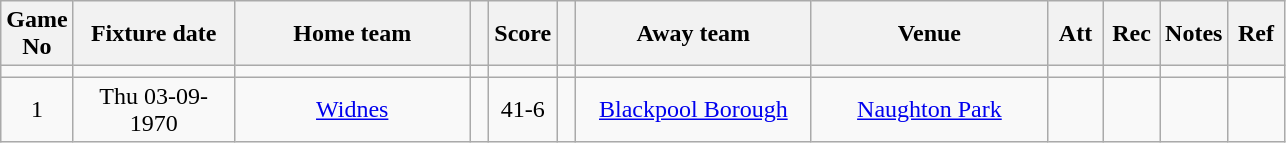<table class="wikitable" style="text-align:center;">
<tr>
<th style="width:20px;" abbr="No">Game No</th>
<th style="width:100px;" abbr="Date">Fixture date</th>
<th style="width:150px;" abbr="Home team">Home team</th>
<th style="width:5px;;" abbr="space"></th>
<th style="width:20px;" abbr="Score">Score</th>
<th style="width:5px;;" abbr="space"></th>
<th style="width:150px;" abbr="Away team">Away team</th>
<th style="width:150px;" abbr="Venue">Venue</th>
<th style="width:30px;" abbr="Att">Att</th>
<th style="width:30px;" abbr="Rec">Rec</th>
<th style="width:20px;" abbr="Notes">Notes</th>
<th style="width:30px;" abbr="Ref">Ref</th>
</tr>
<tr>
<td></td>
<td></td>
<td></td>
<td></td>
<td></td>
<td></td>
<td></td>
<td></td>
<td></td>
<td></td>
<td></td>
<td></td>
</tr>
<tr>
<td>1</td>
<td>Thu 03-09-1970</td>
<td><a href='#'>Widnes</a></td>
<td></td>
<td>41-6</td>
<td></td>
<td><a href='#'>Blackpool Borough</a></td>
<td><a href='#'>Naughton Park</a></td>
<td></td>
<td></td>
<td></td>
<td></td>
</tr>
</table>
